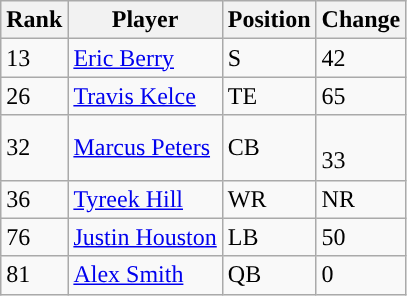<table class="wikitable">
<tr>
<th>Rank</th>
<th>Player</th>
<th>Position</th>
<th>Change</th>
</tr>
<tr>
<td>13</td>
<td><a href='#'>Eric Berry</a></td>
<td>S</td>
<td> 42</td>
</tr>
<tr>
<td>26</td>
<td><a href='#'>Travis Kelce</a></td>
<td>TE</td>
<td> 65</td>
</tr>
<tr>
<td>32</td>
<td><a href='#'>Marcus Peters</a></td>
<td>CB</td>
<td><br> 33</td>
</tr>
<tr>
<td>36</td>
<td><a href='#'>Tyreek Hill</a></td>
<td>WR</td>
<td>NR</td>
</tr>
<tr>
<td>76</td>
<td><a href='#'>Justin Houston</a></td>
<td>LB</td>
<td> 50</td>
</tr>
<tr>
<td>81</td>
<td><a href='#'>Alex Smith</a></td>
<td>QB</td>
<td> 0</td>
</tr>
</table>
